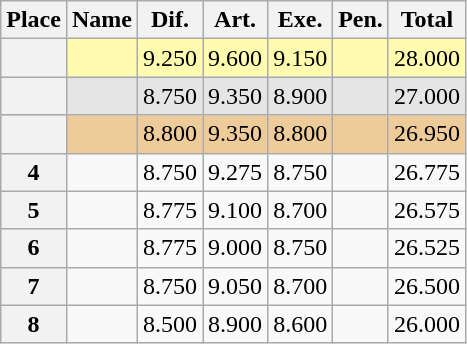<table class="wikitable sortable" style="text-align:center">
<tr>
<th scope=col>Place</th>
<th scope=col>Name</th>
<th scope=col>Dif.</th>
<th scope=col>Art.</th>
<th scope=col>Exe.</th>
<th scope=col>Pen.</th>
<th scope=col>Total</th>
</tr>
<tr bgcolor=fffcaf>
<th scope=row></th>
<td align=left><strong></strong></td>
<td>9.250</td>
<td>9.600</td>
<td>9.150</td>
<td></td>
<td>28.000</td>
</tr>
<tr bgcolor=e5e5e5>
<th scope=row></th>
<td align=left><strong></strong></td>
<td>8.750</td>
<td>9.350</td>
<td>8.900</td>
<td></td>
<td>27.000</td>
</tr>
<tr bgcolor=eecc99>
<th scope=row></th>
<td align=left><strong></strong></td>
<td>8.800</td>
<td>9.350</td>
<td>8.800</td>
<td></td>
<td>26.950</td>
</tr>
<tr>
<th scope=row><strong>4</strong></th>
<td align=left><strong></strong></td>
<td>8.750</td>
<td>9.275</td>
<td>8.750</td>
<td></td>
<td>26.775</td>
</tr>
<tr>
<th scope=row><strong>5</strong></th>
<td align=left><strong></strong></td>
<td>8.775</td>
<td>9.100</td>
<td>8.700</td>
<td></td>
<td>26.575</td>
</tr>
<tr>
<th scope=row><strong>6</strong></th>
<td align=left><strong></strong></td>
<td>8.775</td>
<td>9.000</td>
<td>8.750</td>
<td></td>
<td>26.525</td>
</tr>
<tr>
<th scope=row><strong>7</strong></th>
<td align=left><strong></strong></td>
<td>8.750</td>
<td>9.050</td>
<td>8.700</td>
<td></td>
<td>26.500</td>
</tr>
<tr>
<th scope=row><strong>8</strong></th>
<td align=left><strong></strong></td>
<td>8.500</td>
<td>8.900</td>
<td>8.600</td>
<td></td>
<td>26.000</td>
</tr>
</table>
